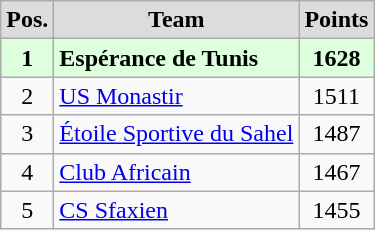<table class="wikitable" style="text-align: center;">
<tr>
<th style="background:#DCDCDC">Pos.</th>
<th style="background:#DCDCDC">Team</th>
<th style="background:#DCDCDC">Points</th>
</tr>
<tr style="background:#dfd;">
<td align=center><strong>1</strong></td>
<td align=left> <strong>Espérance de Tunis</strong></td>
<td align=center><strong>1628</strong></td>
</tr>
<tr>
<td align=center>2</td>
<td align=left> <a href='#'>US Monastir</a></td>
<td align=center>1511</td>
</tr>
<tr>
<td align=center>3</td>
<td align=left> <a href='#'>Étoile Sportive du Sahel</a></td>
<td align=center>1487</td>
</tr>
<tr>
<td align=center>4</td>
<td align=left> <a href='#'>Club Africain</a></td>
<td align=center>1467</td>
</tr>
<tr>
<td align=center>5</td>
<td align=left> <a href='#'>CS Sfaxien</a></td>
<td align=center>1455</td>
</tr>
</table>
